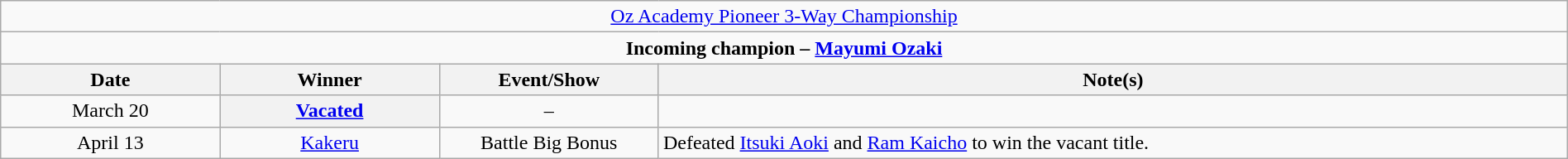<table class="wikitable" style="text-align:center; width:100%;">
<tr>
<td colspan="4" style="text-align: center;"><a href='#'>Oz Academy Pioneer 3-Way Championship</a></td>
</tr>
<tr>
<td colspan="4" style="text-align: center;"><strong>Incoming champion – <a href='#'>Mayumi Ozaki</a></strong></td>
</tr>
<tr>
<th width=14%>Date</th>
<th width=14%>Winner</th>
<th width=14%>Event/Show</th>
<th width=58%>Note(s)</th>
</tr>
<tr>
<td>March 20</td>
<th><a href='#'>Vacated</a></th>
<td>–</td>
<td align=left></td>
</tr>
<tr>
<td>April 13</td>
<td><a href='#'>Kakeru</a></td>
<td>Battle Big Bonus</td>
<td align=left>Defeated <a href='#'>Itsuki Aoki</a> and <a href='#'>Ram Kaicho</a> to win the vacant title.</td>
</tr>
</table>
